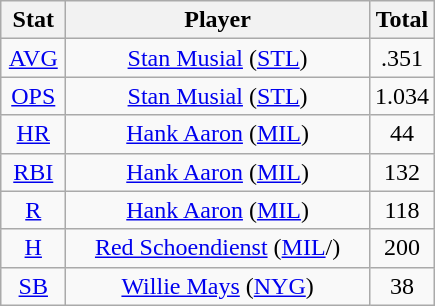<table class="wikitable" style="text-align:center;">
<tr>
<th style="width:15%;">Stat</th>
<th>Player</th>
<th style="width:15%;">Total</th>
</tr>
<tr>
<td><a href='#'>AVG</a></td>
<td><a href='#'>Stan Musial</a> (<a href='#'>STL</a>)</td>
<td>.351</td>
</tr>
<tr>
<td><a href='#'>OPS</a></td>
<td><a href='#'>Stan Musial</a> (<a href='#'>STL</a>)</td>
<td>1.034</td>
</tr>
<tr>
<td><a href='#'>HR</a></td>
<td><a href='#'>Hank Aaron</a> (<a href='#'>MIL</a>)</td>
<td>44</td>
</tr>
<tr>
<td><a href='#'>RBI</a></td>
<td><a href='#'>Hank Aaron</a> (<a href='#'>MIL</a>)</td>
<td>132</td>
</tr>
<tr>
<td><a href='#'>R</a></td>
<td><a href='#'>Hank Aaron</a> (<a href='#'>MIL</a>)</td>
<td>118</td>
</tr>
<tr>
<td><a href='#'>H</a></td>
<td><a href='#'>Red Schoendienst</a> (<a href='#'>MIL</a>/)</td>
<td>200</td>
</tr>
<tr>
<td><a href='#'>SB</a></td>
<td><a href='#'>Willie Mays</a> (<a href='#'>NYG</a>)</td>
<td>38</td>
</tr>
</table>
